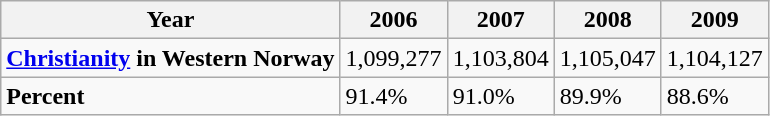<table class="wikitable">
<tr>
<th>Year</th>
<th>2006</th>
<th>2007</th>
<th>2008</th>
<th>2009</th>
</tr>
<tr>
<td><strong><a href='#'>Christianity</a> in Western Norway</strong></td>
<td>1,099,277</td>
<td>1,103,804</td>
<td>1,105,047</td>
<td>1,104,127</td>
</tr>
<tr>
<td><strong>Percent</strong></td>
<td>91.4%</td>
<td>91.0%</td>
<td>89.9%</td>
<td>88.6%</td>
</tr>
</table>
